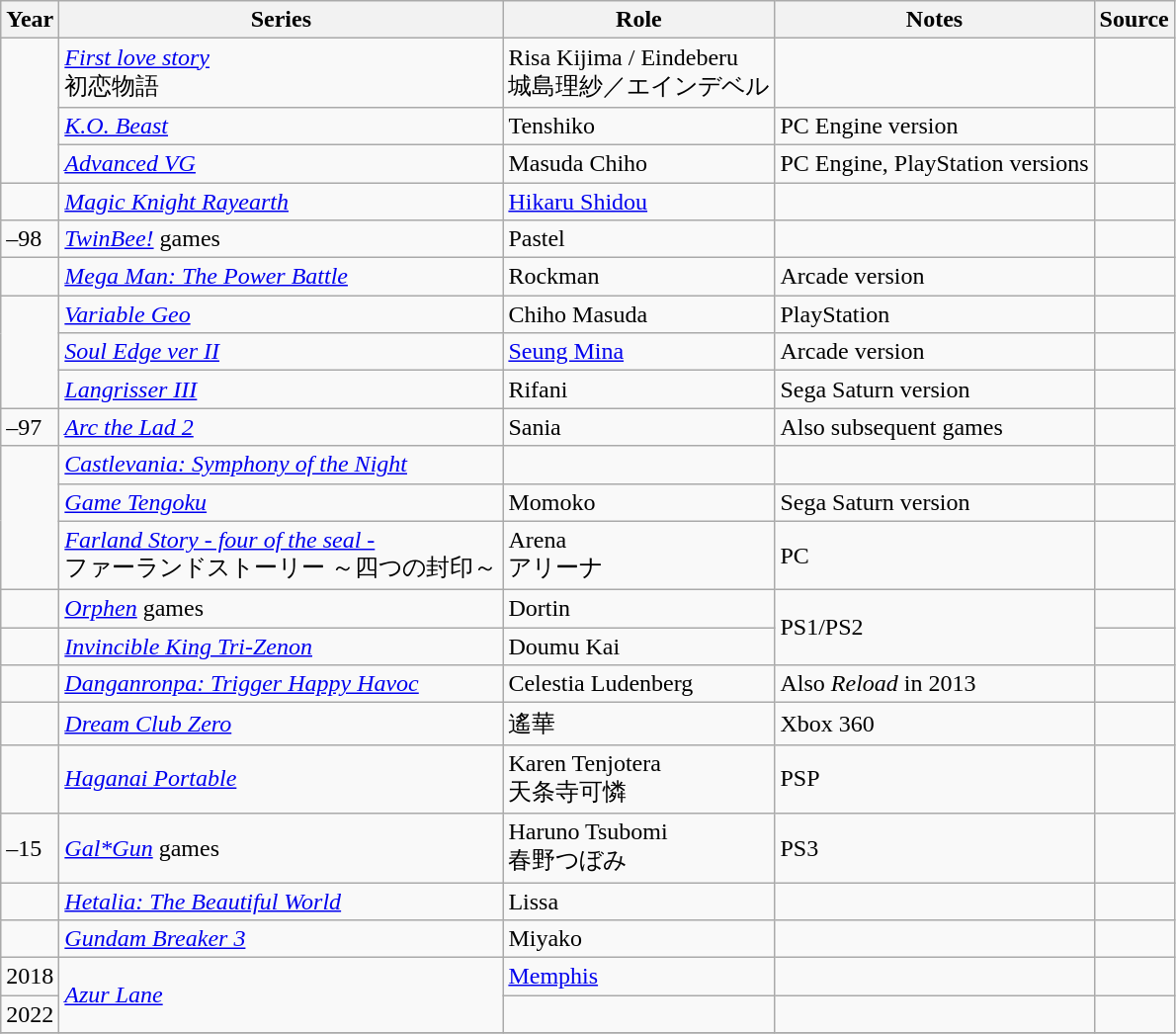<table class="wikitable sortable plainrowheaders">
<tr>
<th>Year</th>
<th>Series</th>
<th>Role</th>
<th class="unsortable">Notes</th>
<th class="unsortable">Source</th>
</tr>
<tr>
<td rowspan="3"></td>
<td><em><a href='#'>First love story</a></em><br>初恋物語</td>
<td>Risa Kijima / Eindeberu<br>城島理紗／エインデベル</td>
<td></td>
<td></td>
</tr>
<tr>
<td><em><a href='#'>K.O. Beast</a></em></td>
<td>Tenshiko</td>
<td>PC Engine version</td>
<td></td>
</tr>
<tr>
<td><em><a href='#'>Advanced VG</a></em></td>
<td>Masuda Chiho</td>
<td>PC Engine, PlayStation versions</td>
<td></td>
</tr>
<tr>
<td></td>
<td><em><a href='#'>Magic Knight Rayearth</a></em></td>
<td><a href='#'>Hikaru Shidou</a></td>
<td></td>
<td></td>
</tr>
<tr>
<td>–98</td>
<td><em><a href='#'>TwinBee!</a></em> games</td>
<td>Pastel</td>
<td></td>
<td></td>
</tr>
<tr>
<td></td>
<td><em><a href='#'>Mega Man: The Power Battle</a></em></td>
<td>Rockman</td>
<td>Arcade version</td>
<td></td>
</tr>
<tr>
<td rowspan="3"></td>
<td><em><a href='#'>Variable Geo</a></em></td>
<td>Chiho Masuda</td>
<td>PlayStation</td>
<td></td>
</tr>
<tr>
<td><em><a href='#'>Soul Edge ver II</a></em></td>
<td><a href='#'>Seung Mina</a></td>
<td>Arcade version</td>
<td></td>
</tr>
<tr>
<td><em><a href='#'>Langrisser III</a></em></td>
<td>Rifani</td>
<td>Sega Saturn version</td>
<td></td>
</tr>
<tr>
<td>–97</td>
<td><em><a href='#'>Arc the Lad 2</a></em></td>
<td>Sania </td>
<td>Also subsequent games</td>
<td></td>
</tr>
<tr>
<td rowspan="3"></td>
<td><em><a href='#'>Castlevania: Symphony of the Night</a></em></td>
<td></td>
<td> </td>
<td></td>
</tr>
<tr>
<td><em><a href='#'>Game Tengoku</a></em></td>
<td>Momoko</td>
<td>Sega Saturn version</td>
<td></td>
</tr>
<tr>
<td><em><a href='#'>Farland Story - four of the seal -</a></em><br>ファーランドストーリー ～四つの封印～</td>
<td>Arena<br>アリーナ</td>
<td>PC</td>
<td></td>
</tr>
<tr>
<td></td>
<td><em><a href='#'>Orphen</a></em> games</td>
<td>Dortin</td>
<td rowspan="2">PS1/PS2</td>
<td></td>
</tr>
<tr>
<td></td>
<td><em><a href='#'>Invincible King Tri-Zenon</a></em></td>
<td>Doumu Kai</td>
<td></td>
</tr>
<tr>
<td></td>
<td><em><a href='#'>Danganronpa: Trigger Happy Havoc</a></em></td>
<td>Celestia Ludenberg</td>
<td>Also <em>Reload</em> in 2013</td>
<td></td>
</tr>
<tr>
<td></td>
<td><em><a href='#'>Dream Club Zero</a></em></td>
<td>遙華</td>
<td>Xbox 360</td>
<td></td>
</tr>
<tr>
<td></td>
<td><em><a href='#'>Haganai Portable</a></em></td>
<td>Karen Tenjotera<br>天条寺可憐</td>
<td>PSP</td>
<td></td>
</tr>
<tr>
<td>–15</td>
<td><em><a href='#'>Gal*Gun</a></em> games</td>
<td>Haruno Tsubomi<br>春野つぼみ</td>
<td>PS3</td>
<td></td>
</tr>
<tr>
<td></td>
<td><em><a href='#'>Hetalia: The Beautiful World</a></em></td>
<td>Lissa</td>
<td></td>
<td></td>
</tr>
<tr>
<td></td>
<td><em><a href='#'>Gundam Breaker 3</a></em></td>
<td>Miyako</td>
<td></td>
<td></td>
</tr>
<tr>
<td>2018</td>
<td rowspan="2"><em><a href='#'>Azur Lane</a></em></td>
<td><a href='#'>Memphis</a></td>
<td></td>
<td></td>
</tr>
<tr>
<td>2022</td>
<td></td>
<td></td>
<td></td>
</tr>
<tr>
</tr>
</table>
